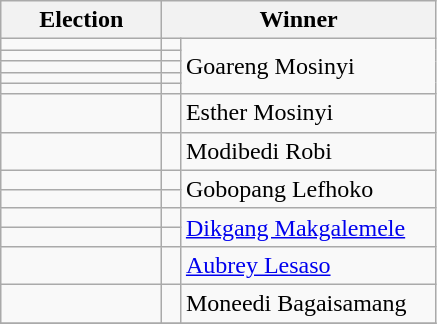<table class=wikitable>
<tr>
<th width=100>Election</th>
<th width=175 colspan=2>Winner</th>
</tr>
<tr>
<td></td>
<td bgcolor=></td>
<td rowspan=5>Goareng Mosinyi</td>
</tr>
<tr>
<td></td>
<td width=5 bgcolor=></td>
</tr>
<tr>
<td></td>
<td width=5 bgcolor=></td>
</tr>
<tr>
<td></td>
<td width=5 bgcolor=></td>
</tr>
<tr>
<td></td>
<td width=5 bgcolor=></td>
</tr>
<tr>
<td></td>
<td bgcolor=></td>
<td>Esther Mosinyi</td>
</tr>
<tr>
<td></td>
<td bgcolor=></td>
<td>Modibedi Robi</td>
</tr>
<tr>
<td></td>
<td bgcolor=></td>
<td rowspan=2>Gobopang Lefhoko</td>
</tr>
<tr>
<td></td>
<td width=5 bgcolor=></td>
</tr>
<tr>
<td></td>
<td bgcolor=></td>
<td rowspan=2><a href='#'>Dikgang Makgalemele</a></td>
</tr>
<tr>
<td></td>
<td bgcolor=></td>
</tr>
<tr>
<td></td>
<td bgcolor=></td>
<td><a href='#'>Aubrey Lesaso</a></td>
</tr>
<tr>
<td></td>
<td bgcolor=></td>
<td>Moneedi Bagaisamang</td>
</tr>
<tr>
</tr>
</table>
